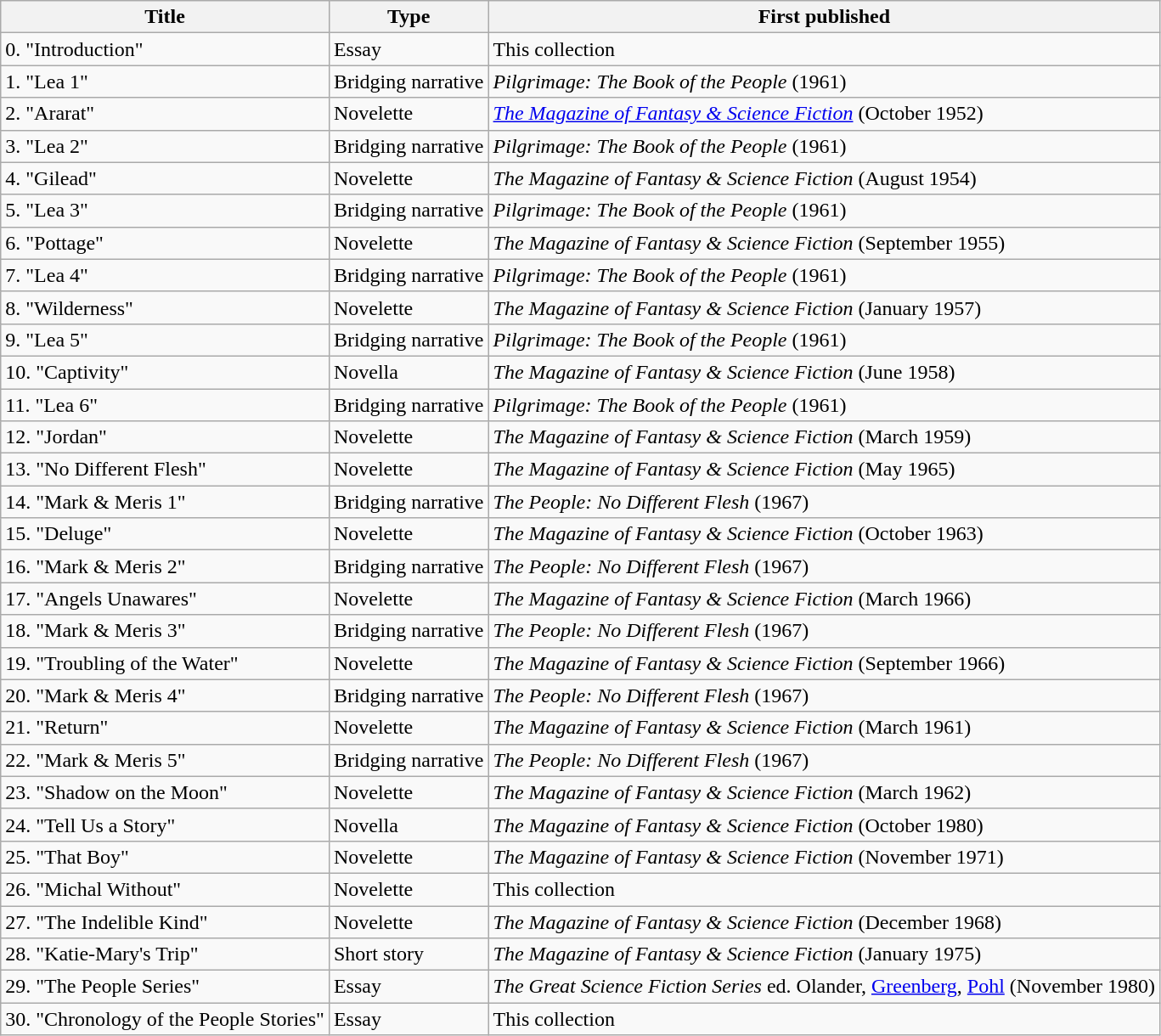<table class="wikitable">
<tr>
<th>Title</th>
<th>Type</th>
<th>First published</th>
</tr>
<tr>
<td>0. "Introduction"</td>
<td>Essay</td>
<td>This collection</td>
</tr>
<tr>
<td>1. "Lea 1"</td>
<td>Bridging narrative</td>
<td><em>Pilgrimage: The Book of the People</em> (1961)</td>
</tr>
<tr>
<td>2. "Ararat"</td>
<td>Novelette</td>
<td><em><a href='#'>The Magazine of Fantasy & Science Fiction</a></em> (October 1952)</td>
</tr>
<tr>
<td>3. "Lea 2"</td>
<td>Bridging narrative</td>
<td><em>Pilgrimage: The Book of the People</em> (1961)</td>
</tr>
<tr>
<td>4. "Gilead"</td>
<td>Novelette</td>
<td><em>The Magazine of Fantasy & Science Fiction</em>  (August 1954)</td>
</tr>
<tr>
<td>5. "Lea 3"</td>
<td>Bridging narrative</td>
<td><em>Pilgrimage: The Book of the People</em> (1961)</td>
</tr>
<tr>
<td>6. "Pottage"</td>
<td>Novelette</td>
<td><em>The Magazine of Fantasy & Science Fiction</em>  (September 1955)</td>
</tr>
<tr>
<td>7. "Lea 4"</td>
<td>Bridging narrative</td>
<td><em>Pilgrimage: The Book of the People</em> (1961)</td>
</tr>
<tr>
<td>8. "Wilderness"</td>
<td>Novelette</td>
<td><em>The Magazine of Fantasy & Science Fiction</em>  (January 1957)</td>
</tr>
<tr>
<td>9. "Lea 5"</td>
<td>Bridging narrative</td>
<td><em>Pilgrimage: The Book of the People</em> (1961)</td>
</tr>
<tr>
<td>10. "Captivity"</td>
<td>Novella</td>
<td><em>The Magazine of Fantasy & Science Fiction</em>  (June 1958)</td>
</tr>
<tr>
<td>11. "Lea 6"</td>
<td>Bridging narrative</td>
<td><em>Pilgrimage: The Book of the People</em> (1961)</td>
</tr>
<tr>
<td>12. "Jordan"</td>
<td>Novelette</td>
<td><em>The Magazine of Fantasy & Science Fiction</em>  (March 1959)</td>
</tr>
<tr>
<td>13. "No Different Flesh"</td>
<td>Novelette</td>
<td><em>The Magazine of Fantasy & Science Fiction</em>  (May 1965)</td>
</tr>
<tr>
<td>14. "Mark & Meris 1"</td>
<td>Bridging narrative</td>
<td><em>The People: No Different Flesh</em> (1967)</td>
</tr>
<tr>
<td>15. "Deluge"</td>
<td>Novelette</td>
<td><em>The Magazine of Fantasy & Science Fiction</em>  (October 1963)</td>
</tr>
<tr>
<td>16. "Mark & Meris 2"</td>
<td>Bridging narrative</td>
<td><em>The People: No Different Flesh</em> (1967)</td>
</tr>
<tr>
<td>17. "Angels Unawares"</td>
<td>Novelette</td>
<td><em>The Magazine of Fantasy & Science Fiction</em>  (March 1966)</td>
</tr>
<tr>
<td>18. "Mark & Meris 3"</td>
<td>Bridging narrative</td>
<td><em>The People: No Different Flesh</em> (1967)</td>
</tr>
<tr>
<td>19. "Troubling of the Water"</td>
<td>Novelette</td>
<td><em>The Magazine of Fantasy & Science Fiction</em>  (September 1966)</td>
</tr>
<tr>
<td>20. "Mark & Meris 4"</td>
<td>Bridging narrative</td>
<td><em>The People: No Different Flesh</em> (1967)</td>
</tr>
<tr>
<td>21. "Return"</td>
<td>Novelette</td>
<td><em>The Magazine of Fantasy & Science Fiction</em>  (March 1961)</td>
</tr>
<tr>
<td>22. "Mark & Meris 5"</td>
<td>Bridging narrative</td>
<td><em>The People: No Different Flesh</em> (1967)</td>
</tr>
<tr>
<td>23. "Shadow on the Moon"</td>
<td>Novelette</td>
<td><em>The Magazine of Fantasy & Science Fiction</em>  (March 1962)</td>
</tr>
<tr>
<td>24. "Tell Us a Story"</td>
<td>Novella</td>
<td><em>The Magazine of Fantasy & Science Fiction</em>  (October 1980)</td>
</tr>
<tr>
<td>25. "That Boy"</td>
<td>Novelette</td>
<td><em>The Magazine of Fantasy & Science Fiction</em>  (November 1971)</td>
</tr>
<tr>
<td>26. "Michal Without"</td>
<td>Novelette</td>
<td>This collection</td>
</tr>
<tr>
<td>27. "The Indelible Kind"</td>
<td>Novelette</td>
<td><em>The Magazine of Fantasy & Science Fiction</em>  (December 1968)</td>
</tr>
<tr>
<td>28. "Katie-Mary's Trip"</td>
<td>Short story</td>
<td><em>The Magazine of Fantasy & Science Fiction</em>  (January 1975)</td>
</tr>
<tr>
<td>29. "The People Series"</td>
<td>Essay</td>
<td><em>The Great Science Fiction Series</em> ed. Olander, <a href='#'>Greenberg</a>, <a href='#'>Pohl</a>  (November 1980)</td>
</tr>
<tr>
<td>30. "Chronology of the People Stories"</td>
<td>Essay</td>
<td>This collection</td>
</tr>
</table>
